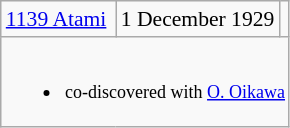<table class="wikitable floatright" style="font-size: 0.9em;">
<tr>
<td><a href='#'>1139 Atami</a> </td>
<td>1 December 1929</td>
<td></td>
</tr>
<tr>
<td colspan=3 style="font-size: smaller;"><br><ul><li> co-discovered with <a href='#'>O. Oikawa</a></li></ul></td>
</tr>
</table>
